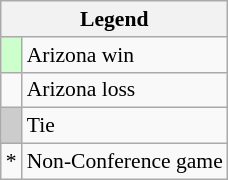<table class="wikitable" style="font-size:90%">
<tr>
<th colspan=2>Legend</th>
</tr>
<tr>
<td style="background:#ccffcc;"> </td>
<td>Arizona win</td>
</tr>
<tr>
<td style="background:#ffbbb;"> </td>
<td>Arizona loss</td>
</tr>
<tr>
<td style="background:#cccccc;"> </td>
<td>Tie</td>
</tr>
<tr>
<td>*</td>
<td>Non-Conference game</td>
</tr>
</table>
